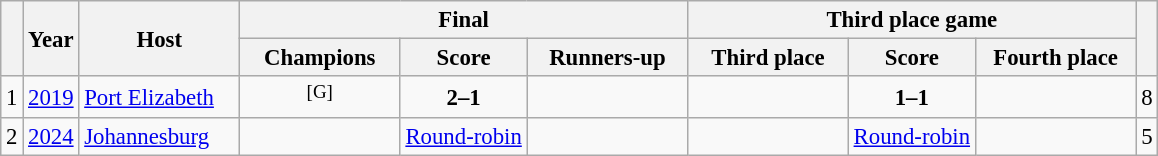<table class="wikitable sortable" style="font-size:95%; text-align:center; width:;">
<tr>
<th rowspan=2 style= "width:;"></th>
<th rowspan=2 style= "width:;">Year</th>
<th rowspan=2 style= "width:100px;">Host</th>
<th colspan=3>Final</th>
<th colspan=3>Third place game</th>
<th rowspan=2 style= "width:;"></th>
</tr>
<tr>
<th width= 100px> Champions</th>
<th width=>Score</th>
<th width= 100px> Runners-up</th>
<th width= 100px> Third place</th>
<th width=>Score</th>
<th width= 100px>Fourth place</th>
</tr>
<tr>
<td>1</td>
<td><a href='#'>2019</a></td>
<td align=left> <a href='#'>Port Elizabeth</a></td>
<td><strong></strong><sup>[G]</sup></td>
<td><strong>2–1</strong></td>
<td></td>
<td></td>
<td><strong>1–1</strong><br></td>
<td></td>
<td>8</td>
</tr>
<tr>
<td>2</td>
<td><a href='#'>2024</a></td>
<td align=left> <a href='#'>Johannesburg</a></td>
<td><strong></strong></td>
<td><a href='#'>Round-robin</a></td>
<td></td>
<td></td>
<td><a href='#'>Round-robin</a></td>
<td></td>
<td>5</td>
</tr>
</table>
